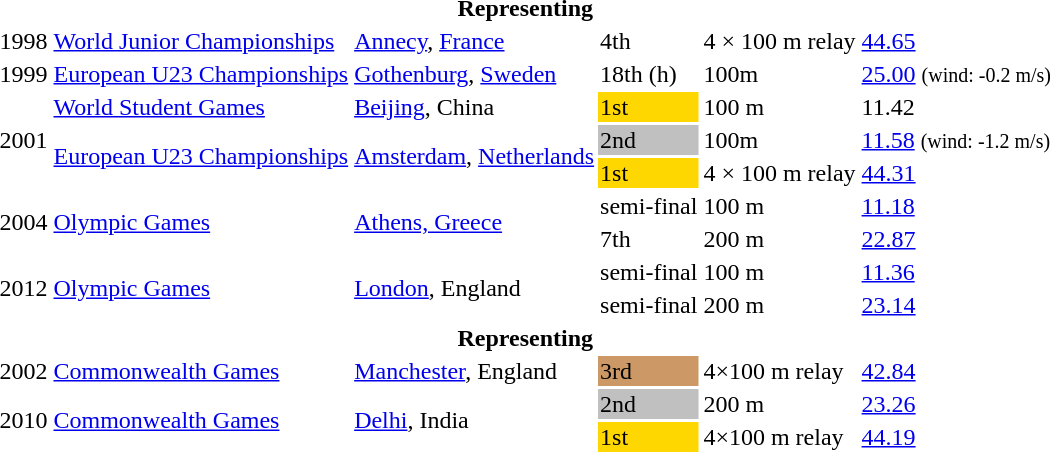<table>
<tr>
<th colspan="6">Representing </th>
</tr>
<tr>
<td>1998</td>
<td><a href='#'>World Junior Championships</a></td>
<td><a href='#'>Annecy</a>, <a href='#'>France</a></td>
<td>4th</td>
<td>4 × 100 m relay</td>
<td><a href='#'>44.65</a></td>
</tr>
<tr>
<td>1999</td>
<td><a href='#'>European U23 Championships</a></td>
<td><a href='#'>Gothenburg</a>, <a href='#'>Sweden</a></td>
<td>18th (h)</td>
<td>100m</td>
<td><a href='#'>25.00</a> <small>(wind: -0.2 m/s)</small></td>
</tr>
<tr>
<td rowspan=3>2001</td>
<td><a href='#'>World Student Games</a></td>
<td><a href='#'>Beijing</a>, China</td>
<td bgcolor="gold">1st</td>
<td>100 m</td>
<td>11.42</td>
</tr>
<tr>
<td rowspan=2><a href='#'>European U23 Championships</a></td>
<td rowspan=2><a href='#'>Amsterdam</a>, <a href='#'>Netherlands</a></td>
<td bgcolor=silver>2nd</td>
<td>100m</td>
<td><a href='#'>11.58</a> <small>(wind: -1.2 m/s)</small></td>
</tr>
<tr>
<td bgcolor=gold>1st</td>
<td>4 × 100 m relay</td>
<td><a href='#'>44.31</a></td>
</tr>
<tr>
<td rowspan=2>2004</td>
<td rowspan=2><a href='#'>Olympic Games</a></td>
<td rowspan=2><a href='#'>Athens, Greece</a></td>
<td>semi-final</td>
<td>100 m</td>
<td><a href='#'>11.18</a></td>
</tr>
<tr>
<td>7th</td>
<td>200 m</td>
<td><a href='#'>22.87</a></td>
</tr>
<tr>
<td rowspan=2>2012</td>
<td rowspan=2><a href='#'>Olympic Games</a></td>
<td rowspan=2><a href='#'>London</a>, England</td>
<td>semi-final</td>
<td>100 m</td>
<td><a href='#'>11.36</a></td>
</tr>
<tr>
<td>semi-final</td>
<td>200 m</td>
<td><a href='#'>23.14</a></td>
</tr>
<tr>
<th colspan="6">Representing </th>
</tr>
<tr>
<td>2002</td>
<td><a href='#'>Commonwealth Games</a></td>
<td><a href='#'>Manchester</a>, England</td>
<td bgcolor="cc9966">3rd</td>
<td>4×100 m relay</td>
<td><a href='#'>42.84</a></td>
</tr>
<tr>
<td rowspan=2>2010</td>
<td rowspan=2><a href='#'>Commonwealth Games</a></td>
<td rowspan=2><a href='#'>Delhi</a>, India</td>
<td bgcolor="silver">2nd</td>
<td>200 m</td>
<td><a href='#'>23.26</a></td>
</tr>
<tr>
<td bgcolor="gold">1st</td>
<td>4×100 m relay</td>
<td><a href='#'>44.19</a></td>
</tr>
</table>
